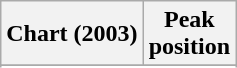<table class="wikitable">
<tr>
<th align="left">Chart (2003)</th>
<th align="center">Peak <br>position</th>
</tr>
<tr>
</tr>
<tr>
</tr>
</table>
